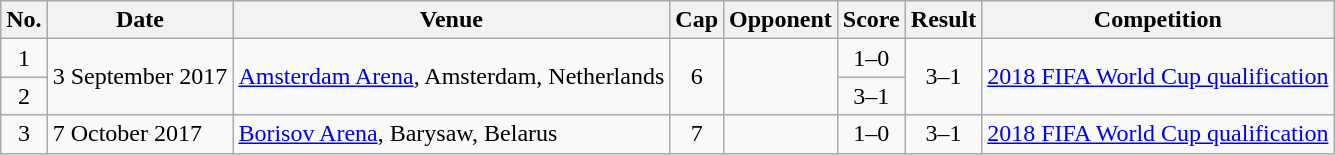<table class="wikitable sortable plainrowheaders">
<tr>
<th scope=col>No.</th>
<th scope=col>Date</th>
<th scope=col>Venue</th>
<th scope=col>Cap</th>
<th scope=col>Opponent</th>
<th scope=col>Score</th>
<th scope=col>Result</th>
<th scope=col>Competition</th>
</tr>
<tr>
<td align=center>1</td>
<td rowspan="2">3 September 2017</td>
<td rowspan="2"><a href='#'>Amsterdam Arena</a>, Amsterdam, Netherlands</td>
<td rowspan=2 align=center>6</td>
<td rowspan="2"></td>
<td align=center>1–0</td>
<td rowspan=2 align=center>3–1</td>
<td rowspan="2"><a href='#'>2018 FIFA World Cup qualification</a></td>
</tr>
<tr>
<td align=center>2</td>
<td align=center>3–1</td>
</tr>
<tr>
<td align=center>3</td>
<td>7 October 2017</td>
<td><a href='#'>Borisov Arena</a>, Barysaw, Belarus</td>
<td align=center>7</td>
<td></td>
<td align=center>1–0</td>
<td align=center>3–1</td>
<td><a href='#'>2018 FIFA World Cup qualification</a></td>
</tr>
</table>
